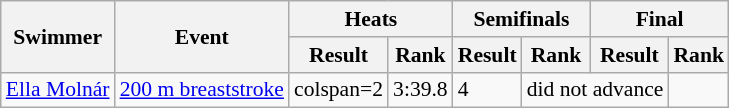<table class=wikitable style="font-size:90%" style="text-align:center">
<tr>
<th rowspan=2>Swimmer</th>
<th rowspan=2>Event</th>
<th colspan=2>Heats</th>
<th colspan=2>Semifinals</th>
<th colspan=2>Final</th>
</tr>
<tr>
<th>Result</th>
<th>Rank</th>
<th>Result</th>
<th>Rank</th>
<th>Result</th>
<th>Rank</th>
</tr>
<tr>
<td align=left><a href='#'>Ella Molnár</a></td>
<td align=left><a href='#'>200 m breaststroke</a></td>
<td>colspan=2 </td>
<td>3:39.8</td>
<td>4</td>
<td colspan=2>did not advance</td>
</tr>
</table>
